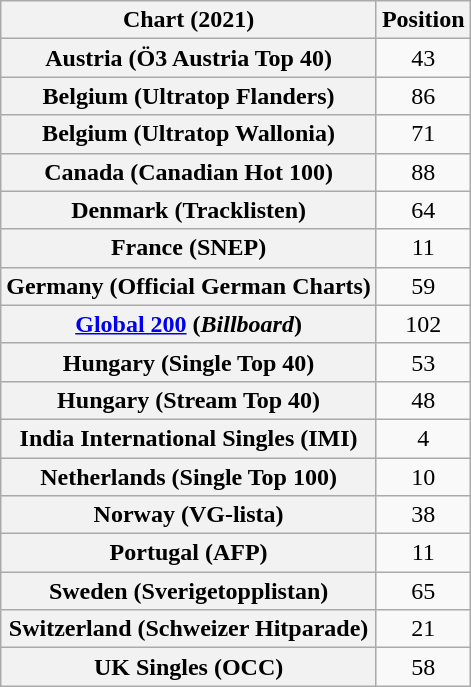<table class="wikitable sortable plainrowheaders" style="text-align:center">
<tr>
<th scope="col">Chart (2021)</th>
<th scope="col">Position</th>
</tr>
<tr>
<th scope="row">Austria (Ö3 Austria Top 40)</th>
<td>43</td>
</tr>
<tr>
<th scope="row">Belgium (Ultratop Flanders)</th>
<td>86</td>
</tr>
<tr>
<th scope="row">Belgium (Ultratop Wallonia)</th>
<td>71</td>
</tr>
<tr>
<th scope="row">Canada (Canadian Hot 100)</th>
<td>88</td>
</tr>
<tr>
<th scope="row">Denmark (Tracklisten)</th>
<td>64</td>
</tr>
<tr>
<th scope="row">France (SNEP)</th>
<td>11</td>
</tr>
<tr>
<th scope="row">Germany (Official German Charts)</th>
<td>59</td>
</tr>
<tr>
<th scope="row"><a href='#'>Global 200</a> (<em>Billboard</em>)</th>
<td>102</td>
</tr>
<tr>
<th scope="row">Hungary (Single Top 40)</th>
<td>53</td>
</tr>
<tr>
<th scope="row">Hungary (Stream Top 40)</th>
<td>48</td>
</tr>
<tr>
<th scope="row">India International Singles (IMI)</th>
<td>4</td>
</tr>
<tr>
<th scope="row">Netherlands (Single Top 100)</th>
<td>10</td>
</tr>
<tr>
<th scope="row">Norway (VG-lista)</th>
<td>38</td>
</tr>
<tr>
<th scope="row">Portugal (AFP)</th>
<td>11</td>
</tr>
<tr>
<th scope="row">Sweden (Sverigetopplistan)</th>
<td>65</td>
</tr>
<tr>
<th scope="row">Switzerland (Schweizer Hitparade)</th>
<td>21</td>
</tr>
<tr>
<th scope="row">UK Singles (OCC)</th>
<td>58</td>
</tr>
</table>
